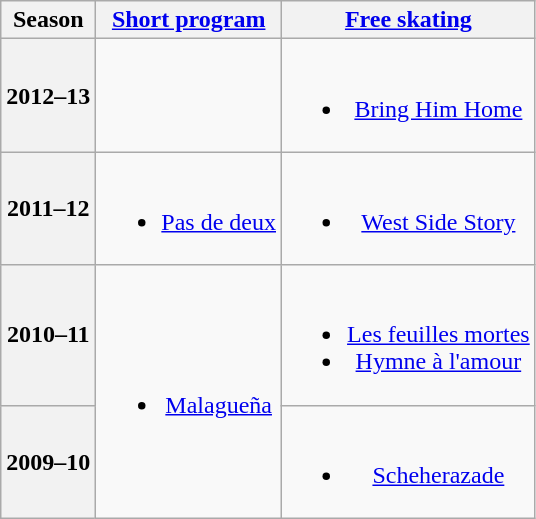<table class="wikitable" style="text-align:center">
<tr>
<th>Season</th>
<th><a href='#'>Short program</a></th>
<th><a href='#'>Free skating</a></th>
</tr>
<tr>
<th>2012–13</th>
<td></td>
<td><br><ul><li><a href='#'>Bring Him Home</a> <br></li></ul></td>
</tr>
<tr>
<th>2011–12 <br> </th>
<td><br><ul><li><a href='#'>Pas de deux</a> <br></li></ul></td>
<td><br><ul><li><a href='#'>West Side Story</a> <br></li></ul></td>
</tr>
<tr>
<th>2010–11 <br> </th>
<td rowspan=2><br><ul><li><a href='#'>Malagueña</a> <br></li></ul></td>
<td><br><ul><li><a href='#'>Les feuilles mortes</a></li><li><a href='#'>Hymne à l'amour</a></li></ul></td>
</tr>
<tr>
<th>2009–10 <br> </th>
<td><br><ul><li><a href='#'>Scheherazade</a> <br></li></ul></td>
</tr>
</table>
